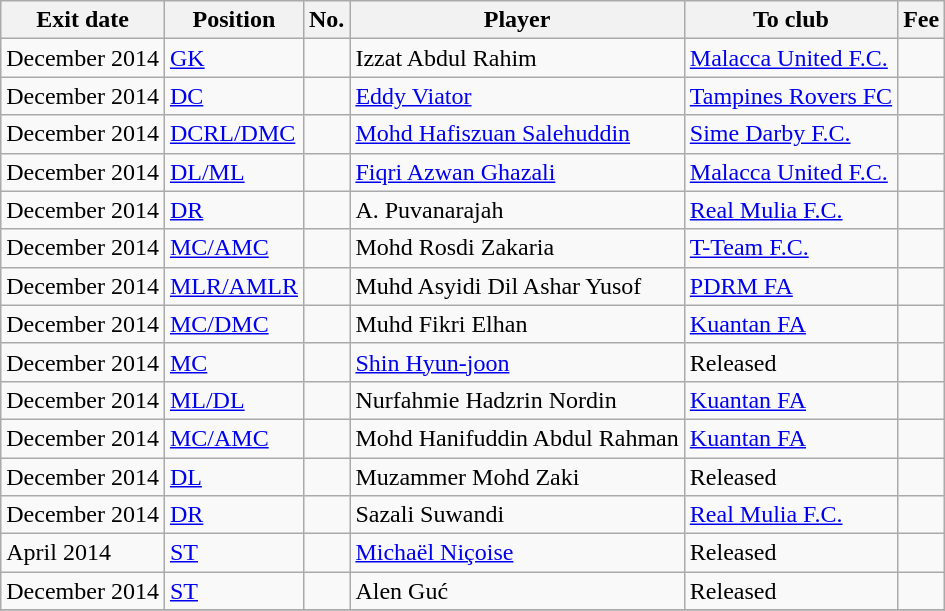<table class="wikitable sortable">
<tr>
<th>Exit date</th>
<th>Position</th>
<th>No.</th>
<th>Player</th>
<th>To club</th>
<th>Fee</th>
</tr>
<tr>
<td>December 2014</td>
<td><a href='#'>GK</a></td>
<td></td>
<td> Izzat Abdul Rahim</td>
<td> <a href='#'>Malacca United F.C.</a></td>
<td></td>
</tr>
<tr>
<td>December 2014</td>
<td><a href='#'>DC</a></td>
<td></td>
<td> <a href='#'>Eddy Viator</a></td>
<td> <a href='#'>Tampines Rovers FC</a></td>
<td></td>
</tr>
<tr>
<td>December 2014</td>
<td><a href='#'>DCRL/DMC</a></td>
<td></td>
<td> <a href='#'>Mohd Hafiszuan Salehuddin</a></td>
<td> <a href='#'>Sime Darby F.C.</a></td>
<td></td>
</tr>
<tr>
<td>December 2014</td>
<td><a href='#'>DL/ML</a></td>
<td></td>
<td> <a href='#'>Fiqri Azwan Ghazali</a></td>
<td> <a href='#'>Malacca United F.C.</a></td>
<td></td>
</tr>
<tr>
<td>December 2014</td>
<td><a href='#'>DR</a></td>
<td></td>
<td> A. Puvanarajah</td>
<td> <a href='#'>Real Mulia F.C.</a></td>
<td></td>
</tr>
<tr>
<td>December 2014</td>
<td><a href='#'>MC/AMC</a></td>
<td></td>
<td> Mohd Rosdi Zakaria</td>
<td> <a href='#'>T-Team F.C.</a></td>
<td></td>
</tr>
<tr>
<td>December 2014</td>
<td><a href='#'>MLR/AMLR</a></td>
<td></td>
<td> Muhd Asyidi Dil Ashar Yusof</td>
<td> <a href='#'>PDRM FA</a></td>
<td></td>
</tr>
<tr>
<td>December 2014</td>
<td><a href='#'>MC/DMC</a></td>
<td></td>
<td> Muhd Fikri Elhan</td>
<td> <a href='#'>Kuantan FA</a></td>
<td></td>
</tr>
<tr>
<td>December 2014</td>
<td><a href='#'>MC</a></td>
<td></td>
<td> <a href='#'>Shin Hyun-joon</a></td>
<td>Released</td>
<td></td>
</tr>
<tr>
<td>December 2014</td>
<td><a href='#'>ML/DL</a></td>
<td></td>
<td> Nurfahmie Hadzrin Nordin</td>
<td> <a href='#'>Kuantan FA</a></td>
<td></td>
</tr>
<tr>
<td>December 2014</td>
<td><a href='#'>MC/AMC</a></td>
<td></td>
<td> Mohd Hanifuddin Abdul Rahman</td>
<td> <a href='#'>Kuantan FA</a></td>
<td></td>
</tr>
<tr>
<td>December 2014</td>
<td><a href='#'>DL</a></td>
<td></td>
<td> Muzammer Mohd Zaki</td>
<td>Released</td>
<td></td>
</tr>
<tr>
<td>December 2014</td>
<td><a href='#'>DR</a></td>
<td></td>
<td> Sazali Suwandi</td>
<td> <a href='#'>Real Mulia F.C.</a></td>
<td></td>
</tr>
<tr>
<td>April 2014</td>
<td><a href='#'>ST</a></td>
<td></td>
<td> <a href='#'>Michaël Niçoise</a></td>
<td>Released</td>
<td></td>
</tr>
<tr>
<td>December 2014</td>
<td><a href='#'>ST</a></td>
<td></td>
<td> Alen Guć</td>
<td>Released</td>
<td></td>
</tr>
<tr>
</tr>
</table>
